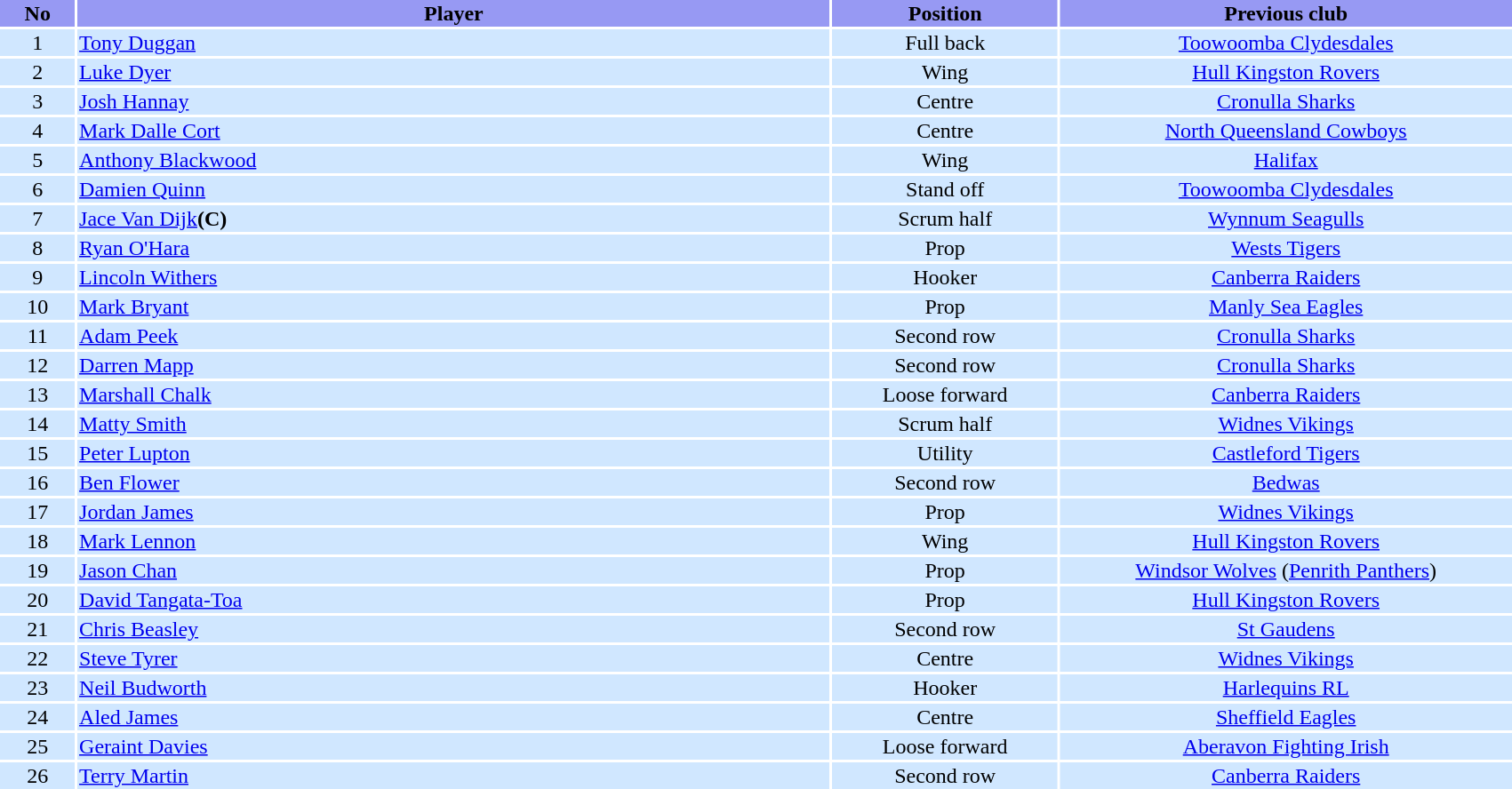<table width=90%>
<tr bgcolor=#9799F3>
<th width=5%>No</th>
<th !width=15%>Player</th>
<th width=15%>Position</th>
<th width=30%>Previous club</th>
</tr>
<tr bgcolor=#D0E7FF>
<td align=center>1</td>
<td><a href='#'>Tony Duggan</a></td>
<td align=center>Full back</td>
<td align=center><a href='#'>Toowoomba Clydesdales</a></td>
</tr>
<tr bgcolor=#D0E7FF>
<td align=center>2</td>
<td><a href='#'>Luke Dyer</a></td>
<td align=center>Wing</td>
<td align=center><a href='#'>Hull Kingston Rovers</a></td>
</tr>
<tr bgcolor=#D0E7FF>
<td align=center>3</td>
<td><a href='#'>Josh Hannay</a></td>
<td align=center>Centre</td>
<td align=center><a href='#'>Cronulla Sharks</a></td>
</tr>
<tr bgcolor=#D0E7FF>
<td align=center>4</td>
<td><a href='#'>Mark Dalle Cort</a></td>
<td align=center>Centre</td>
<td align=center><a href='#'>North Queensland Cowboys</a></td>
</tr>
<tr bgcolor=#D0E7FF>
<td align=center>5</td>
<td><a href='#'>Anthony Blackwood</a></td>
<td align=center>Wing</td>
<td align=center><a href='#'>Halifax</a></td>
</tr>
<tr bgcolor=#D0E7FF>
<td align=center>6</td>
<td><a href='#'>Damien Quinn</a></td>
<td align=center>Stand off</td>
<td align=center><a href='#'>Toowoomba Clydesdales</a></td>
</tr>
<tr bgcolor=#D0E7FF>
<td align=center>7</td>
<td><a href='#'>Jace Van Dijk</a><strong>(C)</strong></td>
<td align=center>Scrum half</td>
<td align=center><a href='#'>Wynnum Seagulls</a></td>
</tr>
<tr bgcolor=#D0E7FF>
<td align=center>8</td>
<td><a href='#'>Ryan O'Hara</a></td>
<td align=center>Prop</td>
<td align=center><a href='#'>Wests Tigers</a></td>
</tr>
<tr bgcolor=#D0E7FF>
<td align=center>9</td>
<td><a href='#'>Lincoln Withers</a></td>
<td align=center>Hooker</td>
<td align=center><a href='#'>Canberra Raiders</a></td>
</tr>
<tr bgcolor=#D0E7FF>
<td align=center>10</td>
<td><a href='#'>Mark Bryant</a></td>
<td align=center>Prop</td>
<td align=center><a href='#'>Manly Sea Eagles</a></td>
</tr>
<tr bgcolor=#D0E7FF>
<td align=center>11</td>
<td><a href='#'>Adam Peek</a></td>
<td align=center>Second row</td>
<td align=center><a href='#'>Cronulla Sharks</a></td>
</tr>
<tr bgcolor=#D0E7FF>
<td align=center>12</td>
<td><a href='#'>Darren Mapp</a></td>
<td align=center>Second row</td>
<td align=center><a href='#'>Cronulla Sharks</a></td>
</tr>
<tr bgcolor=#D0E7FF>
<td align=center>13</td>
<td><a href='#'>Marshall Chalk</a></td>
<td align=center>Loose forward</td>
<td align=center><a href='#'>Canberra Raiders</a></td>
</tr>
<tr bgcolor=#D0E7FF>
<td align=center>14</td>
<td><a href='#'>Matty Smith</a></td>
<td align=center>Scrum half</td>
<td align=center><a href='#'>Widnes Vikings</a></td>
</tr>
<tr bgcolor=#D0E7FF>
<td align=center>15</td>
<td><a href='#'>Peter Lupton</a></td>
<td align=center>Utility</td>
<td align=center><a href='#'>Castleford Tigers</a></td>
</tr>
<tr bgcolor=#D0E7FF>
<td align=center>16</td>
<td><a href='#'>Ben Flower</a></td>
<td align=center>Second row</td>
<td align=center><a href='#'>Bedwas</a></td>
</tr>
<tr bgcolor=#D0E7FF>
<td align=center>17</td>
<td><a href='#'>Jordan James</a></td>
<td align=center>Prop</td>
<td align=center><a href='#'>Widnes Vikings</a></td>
</tr>
<tr bgcolor=#D0E7FF>
<td align=center>18</td>
<td><a href='#'>Mark Lennon</a></td>
<td align=center>Wing</td>
<td align=center><a href='#'>Hull Kingston Rovers</a></td>
</tr>
<tr bgcolor=#D0E7FF>
<td align=center>19</td>
<td><a href='#'>Jason Chan</a></td>
<td align=center>Prop</td>
<td align=center><a href='#'>Windsor Wolves</a> (<a href='#'>Penrith Panthers</a>)</td>
</tr>
<tr bgcolor=#D0E7FF>
<td align=center>20</td>
<td><a href='#'>David Tangata-Toa</a></td>
<td align=center>Prop</td>
<td align=center><a href='#'>Hull Kingston Rovers</a></td>
</tr>
<tr bgcolor=#D0E7FF>
<td align=center>21</td>
<td><a href='#'>Chris Beasley</a></td>
<td align=center>Second row</td>
<td align=center><a href='#'>St Gaudens</a></td>
</tr>
<tr bgcolor=#D0E7FF>
<td align=center>22</td>
<td><a href='#'>Steve Tyrer</a></td>
<td align=center>Centre</td>
<td align=center><a href='#'>Widnes Vikings</a></td>
</tr>
<tr bgcolor=#D0E7FF>
<td align=center>23</td>
<td><a href='#'>Neil Budworth</a></td>
<td align=center>Hooker</td>
<td align=center><a href='#'>Harlequins RL</a></td>
</tr>
<tr bgcolor=#D0E7FF>
<td align=center>24</td>
<td><a href='#'>Aled James</a></td>
<td align=center>Centre</td>
<td align=center><a href='#'>Sheffield Eagles</a></td>
</tr>
<tr bgcolor=#D0E7FF>
<td align=center>25</td>
<td><a href='#'>Geraint Davies</a></td>
<td align=center>Loose forward</td>
<td align=center><a href='#'>Aberavon Fighting Irish</a></td>
</tr>
<tr bgcolor=#D0E7FF>
<td align=center>26</td>
<td><a href='#'>Terry Martin</a></td>
<td align=center>Second row</td>
<td align=center><a href='#'>Canberra Raiders</a></td>
</tr>
</table>
